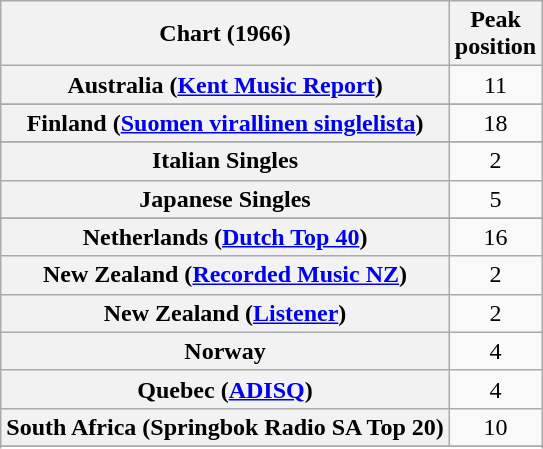<table class="wikitable sortable plainrowheaders" style="text-align:center">
<tr>
<th>Chart (1966)</th>
<th>Peak<br>position</th>
</tr>
<tr>
<th scope="row">Australia (<a href='#'>Kent Music Report</a>)</th>
<td>11</td>
</tr>
<tr>
</tr>
<tr>
</tr>
<tr>
</tr>
<tr>
</tr>
<tr>
<th scope="row" align="left">Finland (<a href='#'>Suomen virallinen singlelista</a>)</th>
<td align="center">18</td>
</tr>
<tr>
</tr>
<tr>
<th scope="row" align="left">Italian Singles</th>
<td align="center">2</td>
</tr>
<tr>
<th scope="row">Japanese Singles</th>
<td>5</td>
</tr>
<tr>
</tr>
<tr>
<th scope="row" align="left">Netherlands (<a href='#'>Dutch Top 40</a>)</th>
<td style="text-align:center;">16</td>
</tr>
<tr>
<th scope="row">New Zealand (<a href='#'>Recorded Music NZ</a>)</th>
<td>2</td>
</tr>
<tr>
<th scope="row">New Zealand (<a href='#'>Listener</a>)</th>
<td>2</td>
</tr>
<tr>
<th scope="row">Norway</th>
<td>4</td>
</tr>
<tr>
<th scope="row">Quebec (<a href='#'>ADISQ</a>)</th>
<td>4</td>
</tr>
<tr>
<th scope=row>South Africa (Springbok Radio SA Top 20)</th>
<td>10</td>
</tr>
<tr>
</tr>
<tr>
</tr>
<tr>
</tr>
<tr>
</tr>
</table>
